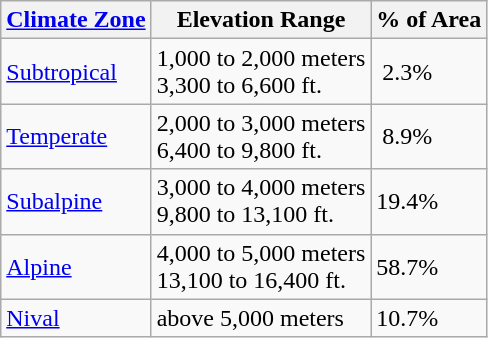<table class="wikitable">
<tr>
<th><a href='#'>Climate Zone</a></th>
<th>Elevation Range</th>
<th>% of Area</th>
</tr>
<tr>
<td><a href='#'>Subtropical</a></td>
<td>1,000 to 2,000 meters<br>3,300 to 6,600 ft.</td>
<td> 2.3%</td>
</tr>
<tr>
<td><a href='#'>Temperate</a></td>
<td>2,000 to 3,000 meters<br>6,400 to 9,800 ft.</td>
<td> 8.9%</td>
</tr>
<tr>
<td><a href='#'>Subalpine</a></td>
<td>3,000 to 4,000 meters<br>9,800 to 13,100 ft.</td>
<td>19.4%</td>
</tr>
<tr>
<td><a href='#'>Alpine</a></td>
<td>4,000 to 5,000 meters<br>13,100 to 16,400 ft.</td>
<td>58.7%</td>
</tr>
<tr>
<td><a href='#'>Nival</a></td>
<td>above 5,000 meters</td>
<td>10.7%</td>
</tr>
</table>
